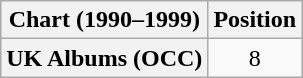<table class="wikitable plainrowheaders" style="text-align:center">
<tr>
<th scope="col">Chart (1990–1999)</th>
<th scope="col">Position</th>
</tr>
<tr>
<th scope="row">UK Albums (OCC)</th>
<td>8</td>
</tr>
</table>
